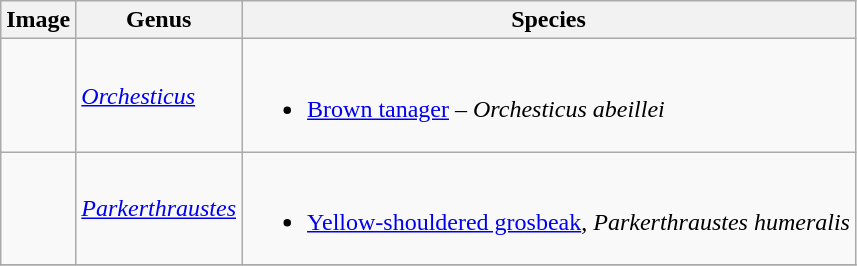<table class="wikitable">
<tr>
<th>Image</th>
<th>Genus</th>
<th>Species</th>
</tr>
<tr>
<td></td>
<td><em><a href='#'>Orchesticus</a></em> </td>
<td><br><ul><li><a href='#'>Brown tanager</a> – <em>Orchesticus abeillei</em></li></ul></td>
</tr>
<tr>
<td></td>
<td><em><a href='#'>Parkerthraustes</a></em> </td>
<td><br><ul><li><a href='#'>Yellow-shouldered grosbeak</a>, <em>Parkerthraustes humeralis</em></li></ul></td>
</tr>
<tr>
</tr>
</table>
